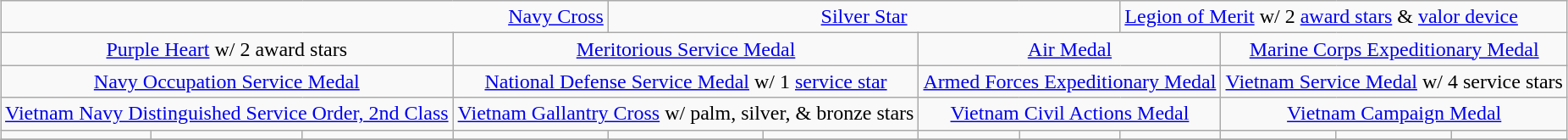<table class="wikitable" style="margin:1em auto; text-align:center;">
<tr>
<td colspan="4" align="right"><a href='#'>Navy Cross</a></td>
<td colspan="4"><a href='#'>Silver Star</a></td>
<td colspan="4" align="left"><a href='#'>Legion of Merit</a> w/ 2 <a href='#'>award stars</a> & <a href='#'>valor device</a></td>
</tr>
<tr>
<td colspan="3"><a href='#'>Purple Heart</a> w/ 2 award stars</td>
<td colspan="3"><a href='#'>Meritorious Service Medal</a></td>
<td colspan="3"><a href='#'>Air Medal</a></td>
<td colspan="3"><a href='#'>Marine Corps Expeditionary Medal</a></td>
</tr>
<tr>
<td colspan="3"><a href='#'>Navy Occupation Service Medal</a></td>
<td colspan="3"><a href='#'>National Defense Service Medal</a> w/ 1 <a href='#'>service star</a></td>
<td colspan="3"><a href='#'>Armed Forces Expeditionary Medal</a></td>
<td colspan="3"><a href='#'>Vietnam Service Medal</a> w/ 4 service stars</td>
</tr>
<tr>
<td colspan="3"><a href='#'>Vietnam Navy Distinguished Service Order, 2nd Class</a></td>
<td colspan="3"><a href='#'>Vietnam Gallantry Cross</a> w/ palm, silver, & bronze stars</td>
<td colspan="3"><a href='#'>Vietnam Civil Actions Medal</a></td>
<td colspan="3"><a href='#'>Vietnam Campaign Medal</a></td>
</tr>
<tr>
<td></td>
<td></td>
<td></td>
<td></td>
<td></td>
<td></td>
<td></td>
<td></td>
<td></td>
<td></td>
<td></td>
<td></td>
</tr>
<tr>
</tr>
</table>
